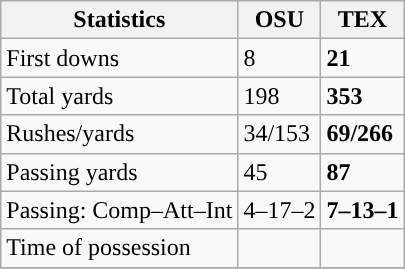<table class="wikitable" style="float: left;">
<tr>
<th>Statistics</th>
<th>OSU</th>
<th>TEX</th>
</tr>
<tr>
<td>First downs</td>
<td>8</td>
<td><strong>21</strong></td>
</tr>
<tr>
<td>Total yards</td>
<td>198</td>
<td><strong>353</strong></td>
</tr>
<tr>
<td>Rushes/yards</td>
<td>34/153</td>
<td><strong>69/266</strong></td>
</tr>
<tr>
<td>Passing yards</td>
<td>45</td>
<td><strong>87</strong></td>
</tr>
<tr>
<td>Passing: Comp–Att–Int</td>
<td>4–17–2</td>
<td><strong>7–13–1</strong></td>
</tr>
<tr>
<td>Time of possession</td>
<td></td>
<td></td>
</tr>
<tr>
</tr>
</table>
